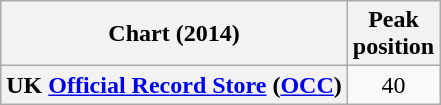<table class="wikitable sortable plainrowheaders" style="text-align:center">
<tr>
<th scope="col">Chart (2014)</th>
<th scope="col">Peak<br>position</th>
</tr>
<tr>
<th scope="row">UK <a href='#'>Official Record Store</a> (<a href='#'>OCC</a>)</th>
<td>40</td>
</tr>
</table>
